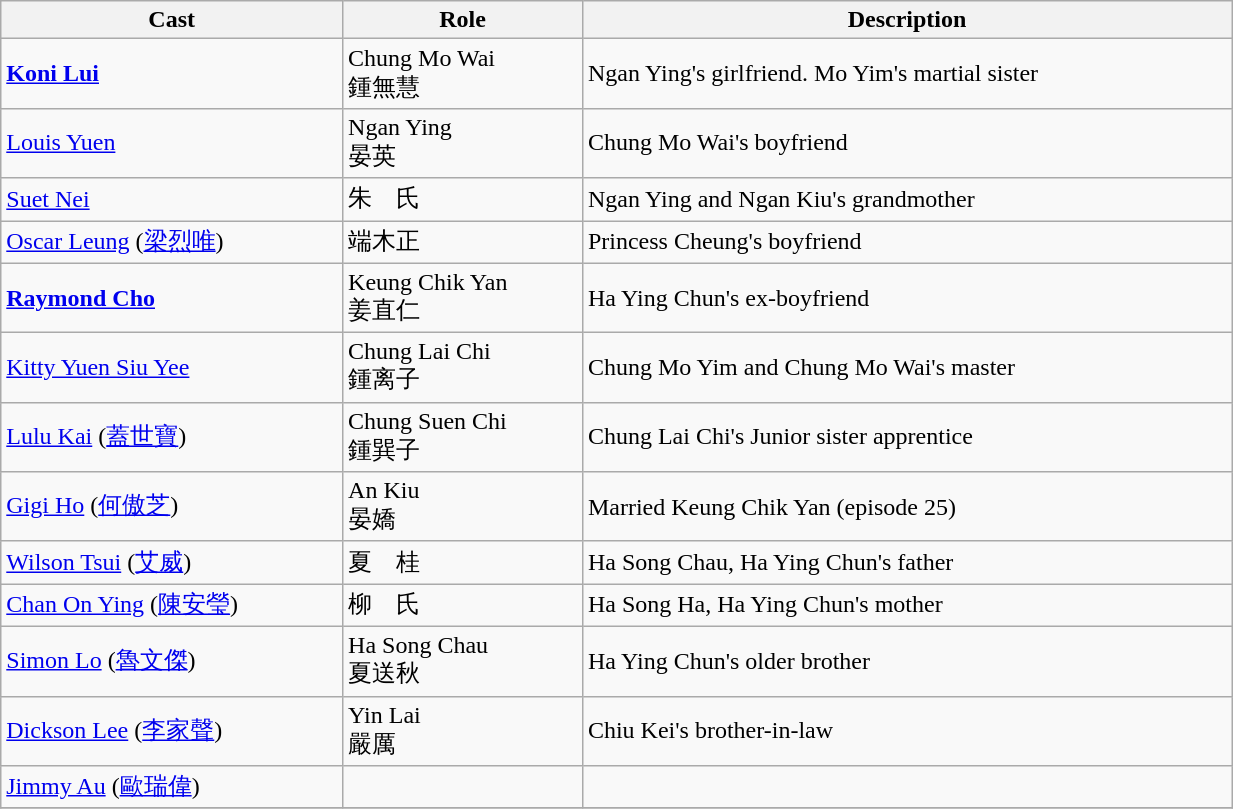<table class="wikitable" width="65%">
<tr>
<th>Cast</th>
<th>Role</th>
<th>Description</th>
</tr>
<tr>
<td><strong><a href='#'>Koni Lui</a></strong></td>
<td>Chung Mo Wai<br>鍾無慧</td>
<td>Ngan Ying's girlfriend. Mo Yim's martial sister</td>
</tr>
<tr>
<td><a href='#'>Louis Yuen</a></td>
<td>Ngan Ying<br>晏英</td>
<td>Chung Mo Wai's boyfriend</td>
</tr>
<tr>
<td><a href='#'>Suet Nei</a></td>
<td>朱　氏</td>
<td>Ngan Ying and Ngan Kiu's grandmother</td>
</tr>
<tr>
<td><a href='#'>Oscar Leung</a> (<a href='#'>梁烈唯</a>)</td>
<td>端木正</td>
<td>Princess Cheung's boyfriend</td>
</tr>
<tr>
<td><strong><a href='#'>Raymond Cho</a></strong></td>
<td>Keung Chik Yan<br>姜直仁</td>
<td>Ha Ying Chun's ex-boyfriend</td>
</tr>
<tr>
<td><a href='#'>Kitty Yuen Siu Yee</a></td>
<td>Chung Lai Chi<br>鍾离子</td>
<td>Chung Mo Yim and Chung Mo Wai's master</td>
</tr>
<tr>
<td><a href='#'>Lulu Kai</a> (<a href='#'>蓋世寶</a>)</td>
<td>Chung Suen Chi<br>鍾巽子</td>
<td>Chung Lai Chi's Junior sister apprentice</td>
</tr>
<tr>
<td><a href='#'>Gigi Ho</a> (<a href='#'>何傲芝</a>)</td>
<td>An Kiu<br>晏嬌</td>
<td>Married Keung Chik Yan (episode 25)</td>
</tr>
<tr>
<td><a href='#'>Wilson Tsui</a> (<a href='#'>艾威</a>)</td>
<td>夏　桂</td>
<td>Ha Song Chau, Ha Ying Chun's father</td>
</tr>
<tr>
<td><a href='#'>Chan On Ying</a> (<a href='#'>陳安瑩</a>)</td>
<td>柳　氏</td>
<td>Ha Song Ha, Ha Ying Chun's mother</td>
</tr>
<tr>
<td><a href='#'>Simon Lo</a> (<a href='#'>魯文傑</a>)</td>
<td>Ha Song Chau<br>夏送秋</td>
<td>Ha Ying Chun's older brother</td>
</tr>
<tr>
<td><a href='#'>Dickson Lee</a> (<a href='#'>李家聲</a>)</td>
<td>Yin Lai<br>嚴厲</td>
<td>Chiu Kei's brother-in-law</td>
</tr>
<tr>
<td><a href='#'>Jimmy Au</a> (<a href='#'>歐瑞偉</a>)</td>
<td></td>
<td></td>
</tr>
<tr>
</tr>
</table>
